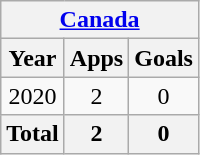<table class="wikitable" style="text-align:center">
<tr>
<th colspan=3><a href='#'>Canada</a></th>
</tr>
<tr>
<th>Year</th>
<th>Apps</th>
<th>Goals</th>
</tr>
<tr>
<td>2020</td>
<td>2</td>
<td>0</td>
</tr>
<tr>
<th>Total</th>
<th>2</th>
<th>0</th>
</tr>
</table>
